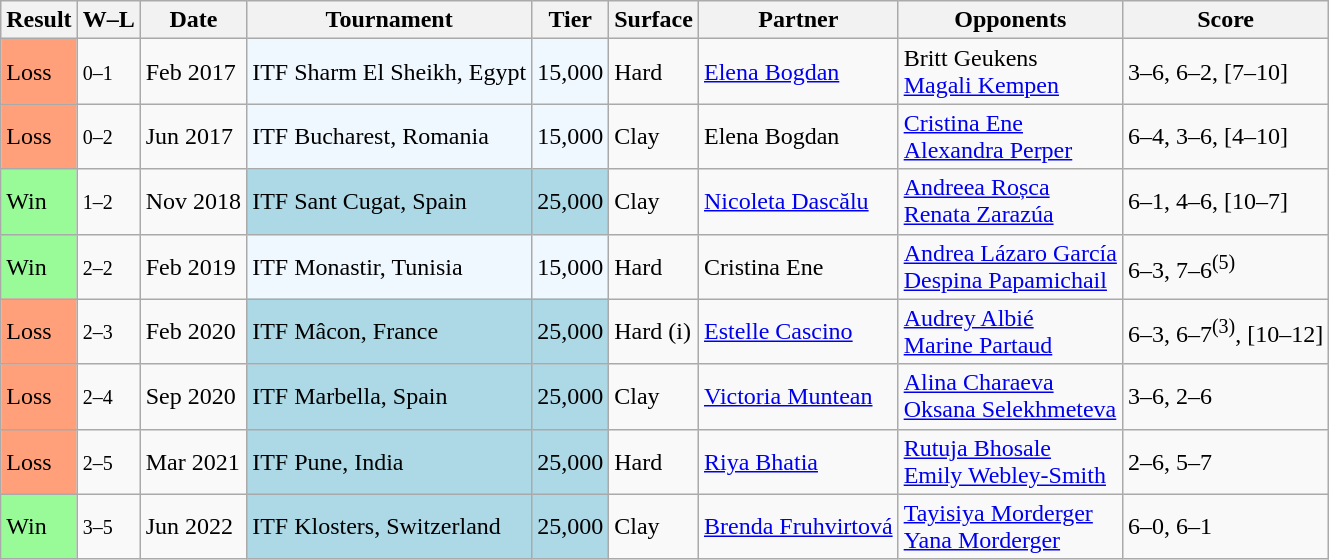<table class="sortable wikitable">
<tr>
<th>Result</th>
<th class="unsortable">W–L</th>
<th>Date</th>
<th>Tournament</th>
<th>Tier</th>
<th>Surface</th>
<th>Partner</th>
<th>Opponents</th>
<th class="unsortable">Score</th>
</tr>
<tr>
<td style="background:#ffa07a;">Loss</td>
<td><small>0–1</small></td>
<td>Feb 2017</td>
<td style="background:#f0f8ff;">ITF Sharm El Sheikh, Egypt</td>
<td style="background:#f0f8ff;">15,000</td>
<td>Hard</td>
<td> <a href='#'>Elena Bogdan</a></td>
<td> Britt Geukens <br>  <a href='#'>Magali Kempen</a></td>
<td>3–6, 6–2, [7–10]</td>
</tr>
<tr>
<td style="background:#ffa07a;">Loss</td>
<td><small>0–2</small></td>
<td>Jun 2017</td>
<td style="background:#f0f8ff;">ITF Bucharest, Romania</td>
<td style="background:#f0f8ff;">15,000</td>
<td>Clay</td>
<td> Elena Bogdan</td>
<td> <a href='#'>Cristina Ene</a> <br>  <a href='#'>Alexandra Perper</a></td>
<td>6–4, 3–6, [4–10]</td>
</tr>
<tr>
<td style="background:#98fb98;">Win</td>
<td><small>1–2</small></td>
<td>Nov 2018</td>
<td style="background:lightblue;">ITF Sant Cugat, Spain</td>
<td style="background:lightblue;">25,000</td>
<td>Clay</td>
<td> <a href='#'>Nicoleta Dascălu</a></td>
<td> <a href='#'>Andreea Roșca</a> <br>  <a href='#'>Renata Zarazúa</a></td>
<td>6–1, 4–6, [10–7]</td>
</tr>
<tr>
<td style="background:#98fb98;">Win</td>
<td><small>2–2</small></td>
<td>Feb 2019</td>
<td style="background:#f0f8ff;">ITF Monastir, Tunisia</td>
<td style="background:#f0f8ff;">15,000</td>
<td>Hard</td>
<td> Cristina Ene</td>
<td> <a href='#'>Andrea Lázaro García</a> <br>  <a href='#'>Despina Papamichail</a></td>
<td>6–3, 7–6<sup>(5)</sup></td>
</tr>
<tr>
<td style="background:#ffa07a;">Loss</td>
<td><small>2–3</small></td>
<td>Feb 2020</td>
<td style="background:lightblue;">ITF Mâcon, France</td>
<td style="background:lightblue;">25,000</td>
<td>Hard (i)</td>
<td> <a href='#'>Estelle Cascino</a></td>
<td> <a href='#'>Audrey Albié</a> <br>  <a href='#'>Marine Partaud</a></td>
<td>6–3, 6–7<sup>(3)</sup>, [10–12]</td>
</tr>
<tr>
<td style="background:#ffa07a;">Loss</td>
<td><small>2–4</small></td>
<td>Sep 2020</td>
<td style="background:lightblue;">ITF Marbella, Spain</td>
<td style="background:lightblue;">25,000</td>
<td>Clay</td>
<td> <a href='#'>Victoria Muntean</a></td>
<td> <a href='#'>Alina Charaeva</a> <br>  <a href='#'>Oksana Selekhmeteva</a></td>
<td>3–6, 2–6</td>
</tr>
<tr>
<td style="background:#ffa07a;">Loss</td>
<td><small>2–5</small></td>
<td>Mar 2021</td>
<td style="background:lightblue;">ITF Pune, India</td>
<td style="background:lightblue;">25,000</td>
<td>Hard</td>
<td> <a href='#'>Riya Bhatia</a></td>
<td> <a href='#'>Rutuja Bhosale</a> <br>  <a href='#'>Emily Webley-Smith</a></td>
<td>2–6, 5–7</td>
</tr>
<tr>
<td style="background:#98fb98;">Win</td>
<td><small>3–5</small></td>
<td>Jun 2022</td>
<td style="background:lightblue;">ITF Klosters, Switzerland</td>
<td style="background:lightblue;">25,000</td>
<td>Clay</td>
<td> <a href='#'>Brenda Fruhvirtová</a></td>
<td> <a href='#'>Tayisiya Morderger</a> <br>  <a href='#'>Yana Morderger</a></td>
<td>6–0, 6–1</td>
</tr>
</table>
